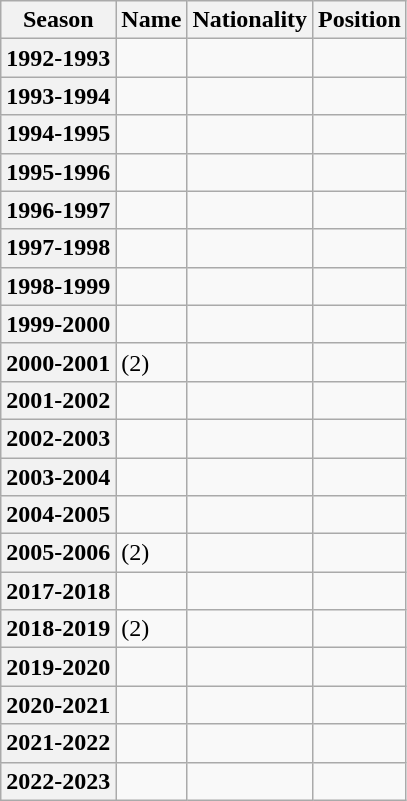<table class="wikitable plainrowheaders sortable">
<tr>
<th scope="col">Season</th>
<th scope="col">Name</th>
<th scope="col">Nationality</th>
<th scope="col">Position</th>
</tr>
<tr>
<th scope="row" style="text-align:center">1992-1993</th>
<td></td>
<td></td>
<td></td>
</tr>
<tr>
<th scope="row" style="text-align:center">1993-1994</th>
<td></td>
<td></td>
<td></td>
</tr>
<tr>
<th scope="row" style="text-align:center">1994-1995</th>
<td></td>
<td></td>
<td></td>
</tr>
<tr>
<th scope="row" style="text-align:center">1995-1996</th>
<td></td>
<td></td>
<td></td>
</tr>
<tr>
<th scope="row" style="text-align:center">1996-1997</th>
<td></td>
<td></td>
<td></td>
</tr>
<tr>
<th scope="row" style="text-align:center">1997-1998</th>
<td></td>
<td></td>
<td></td>
</tr>
<tr>
<th scope="row" style="text-align:center">1998-1999</th>
<td></td>
<td></td>
<td></td>
</tr>
<tr>
<th scope="row" style="text-align:center">1999-2000</th>
<td></td>
<td></td>
<td></td>
</tr>
<tr>
<th scope="row" style="text-align:center">2000-2001</th>
<td> (2)</td>
<td></td>
<td></td>
</tr>
<tr>
<th scope="row" style="text-align:center">2001-2002</th>
<td></td>
<td></td>
<td></td>
</tr>
<tr>
<th scope="row" style="text-align:center">2002-2003</th>
<td></td>
<td></td>
<td></td>
</tr>
<tr>
<th scope="row" style="text-align:center">2003-2004</th>
<td></td>
<td></td>
<td></td>
</tr>
<tr>
<th scope="row" style="text-align:center">2004-2005</th>
<td></td>
<td></td>
<td></td>
</tr>
<tr>
<th scope="row" style="text-align:center">2005-2006</th>
<td> (2)</td>
<td></td>
<td></td>
</tr>
<tr>
<th scope="row" style="text-align:center">2017-2018</th>
<td></td>
<td></td>
<td></td>
</tr>
<tr>
<th scope="row" style="text-align:center">2018-2019</th>
<td> (2)</td>
<td></td>
<td></td>
</tr>
<tr>
<th scope="row" style="text-align:center">2019-2020</th>
<td></td>
<td></td>
<td></td>
</tr>
<tr>
<th scope="row" style="text-align:center">2020-2021</th>
<td></td>
<td></td>
<td></td>
</tr>
<tr>
<th scope="row" style="text-align:center">2021-2022</th>
<td></td>
<td></td>
<td></td>
</tr>
<tr>
<th scope="row" style="text-align:center">2022-2023</th>
<td></td>
<td></td>
<td></td>
</tr>
</table>
